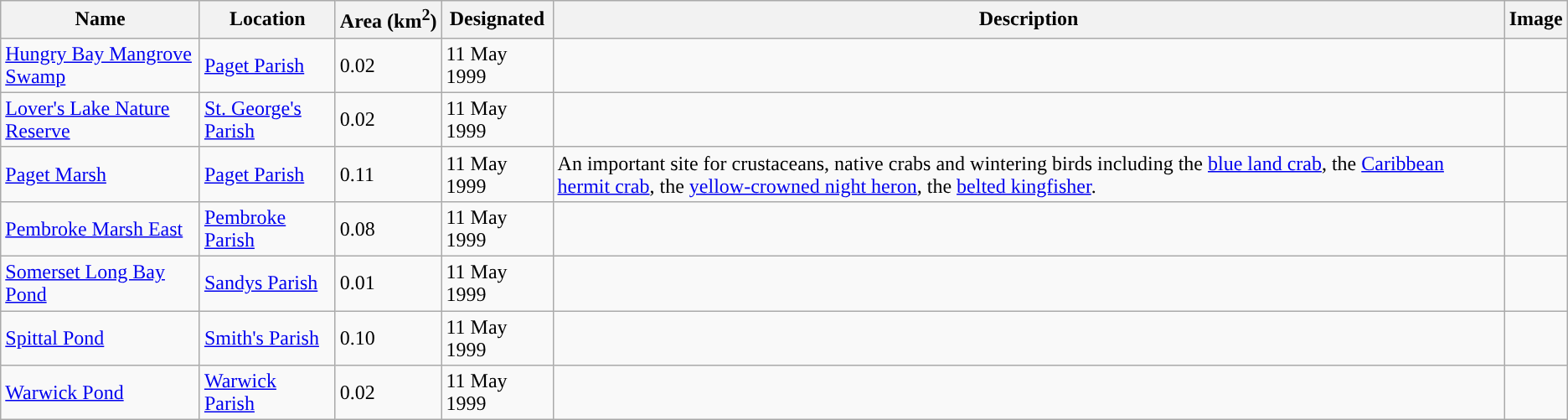<table class="wikitable sortable">
<tr>
<th style="background-color:">Name</th>
<th style="background-color:">Location</th>
<th style="background-color:">Area (km<sup>2</sup>)</th>
<th style="background-color:">Designated</th>
<th style="background-color:">Description</th>
<th style="background-color:">Image</th>
</tr>
<tr>
<td><a href='#'>Hungry Bay Mangrove Swamp</a></td>
<td><a href='#'>Paget Parish</a><br><small></small></td>
<td>0.02</td>
<td>11 May 1999</td>
<td></td>
<td></td>
</tr>
<tr>
<td><a href='#'>Lover's Lake Nature Reserve</a></td>
<td><a href='#'>St. George's Parish</a><br><small></small></td>
<td>0.02</td>
<td>11 May 1999</td>
<td></td>
<td></td>
</tr>
<tr>
<td><a href='#'>Paget Marsh</a></td>
<td><a href='#'>Paget Parish</a><br><small></small></td>
<td>0.11</td>
<td>11 May 1999</td>
<td>An important site for crustaceans, native crabs and wintering birds including the <a href='#'>blue land crab</a>, the <a href='#'>Caribbean hermit crab</a>, the <a href='#'>yellow-crowned night heron</a>, the <a href='#'>belted kingfisher</a>.</td>
<td></td>
</tr>
<tr>
<td><a href='#'>Pembroke Marsh East</a></td>
<td><a href='#'>Pembroke Parish</a><br><small></small></td>
<td>0.08</td>
<td>11 May 1999</td>
<td></td>
<td></td>
</tr>
<tr>
<td><a href='#'>Somerset Long Bay Pond</a></td>
<td><a href='#'>Sandys Parish</a><br><small></small></td>
<td>0.01</td>
<td>11 May 1999</td>
<td></td>
<td></td>
</tr>
<tr>
<td><a href='#'>Spittal Pond</a></td>
<td><a href='#'>Smith's Parish</a><br><small></small></td>
<td>0.10</td>
<td>11 May 1999</td>
<td></td>
<td></td>
</tr>
<tr>
<td><a href='#'>Warwick Pond</a></td>
<td><a href='#'>Warwick Parish</a><br><small></small></td>
<td>0.02</td>
<td>11 May 1999</td>
<td></td>
<td></td>
</tr>
</table>
